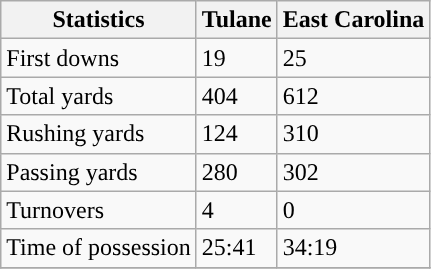<table class="wikitable">
<tr>
<th>Statistics</th>
<th>Tulane</th>
<th>East Carolina</th>
</tr>
<tr>
<td>First downs</td>
<td>19</td>
<td>25</td>
</tr>
<tr>
<td>Total yards</td>
<td>404</td>
<td>612</td>
</tr>
<tr>
<td>Rushing yards</td>
<td>124</td>
<td>310</td>
</tr>
<tr>
<td>Passing yards</td>
<td>280</td>
<td>302</td>
</tr>
<tr>
<td>Turnovers</td>
<td>4</td>
<td>0</td>
</tr>
<tr>
<td>Time of possession</td>
<td>25:41</td>
<td>34:19</td>
</tr>
<tr>
</tr>
</table>
